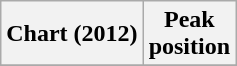<table class="wikitable sortable">
<tr>
<th>Chart (2012)</th>
<th>Peak<br>position</th>
</tr>
<tr>
</tr>
</table>
